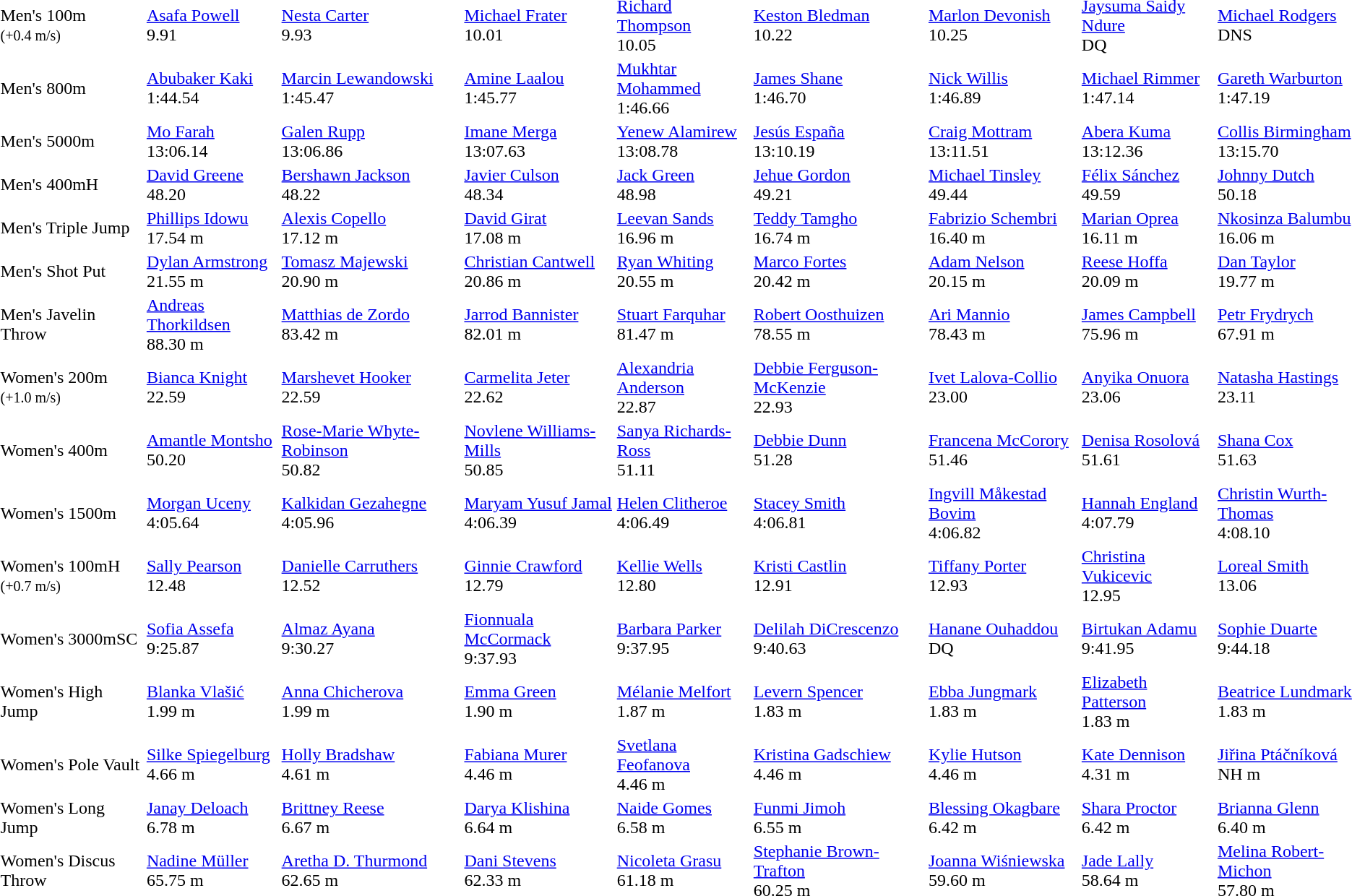<table>
<tr>
<td>Men's 100m<br><small>(+0.4 m/s)</small></td>
<td><a href='#'>Asafa Powell</a><br>  9.91</td>
<td><a href='#'>Nesta Carter</a><br>  9.93</td>
<td><a href='#'>Michael Frater</a><br>  10.01</td>
<td><a href='#'>Richard Thompson</a><br>  10.05</td>
<td><a href='#'>Keston Bledman</a><br>  10.22</td>
<td><a href='#'>Marlon Devonish</a><br>  10.25</td>
<td><a href='#'>Jaysuma Saidy Ndure</a><br>  DQ</td>
<td><a href='#'>Michael Rodgers</a><br>  DNS</td>
</tr>
<tr>
<td>Men's 800m</td>
<td><a href='#'>Abubaker Kaki</a><br>  1:44.54</td>
<td><a href='#'>Marcin Lewandowski</a><br>  1:45.47</td>
<td><a href='#'>Amine Laalou</a><br>  1:45.77</td>
<td><a href='#'>Mukhtar Mohammed</a><br>  1:46.66</td>
<td><a href='#'>James Shane</a><br>  1:46.70</td>
<td><a href='#'>Nick Willis</a><br>  1:46.89</td>
<td><a href='#'>Michael Rimmer</a><br>  1:47.14</td>
<td><a href='#'>Gareth Warburton</a><br>  1:47.19</td>
</tr>
<tr>
<td>Men's 5000m</td>
<td><a href='#'>Mo Farah</a><br>  13:06.14</td>
<td><a href='#'>Galen Rupp</a><br>  13:06.86</td>
<td><a href='#'>Imane Merga</a><br>  13:07.63</td>
<td><a href='#'>Yenew Alamirew</a><br>  13:08.78</td>
<td><a href='#'>Jesús España</a><br>  13:10.19</td>
<td><a href='#'>Craig Mottram</a><br>  13:11.51</td>
<td><a href='#'>Abera Kuma</a><br>  13:12.36</td>
<td><a href='#'>Collis Birmingham</a><br>  13:15.70</td>
</tr>
<tr>
<td>Men's 400mH</td>
<td><a href='#'>David Greene</a><br>  48.20</td>
<td><a href='#'>Bershawn Jackson</a><br>  48.22</td>
<td><a href='#'>Javier Culson</a><br>  48.34</td>
<td><a href='#'>Jack Green</a><br>  48.98</td>
<td><a href='#'>Jehue Gordon</a><br>  49.21</td>
<td><a href='#'>Michael Tinsley</a><br>  49.44</td>
<td><a href='#'>Félix Sánchez</a><br>  49.59</td>
<td><a href='#'>Johnny Dutch</a><br>  50.18</td>
</tr>
<tr>
<td>Men's Triple Jump</td>
<td><a href='#'>Phillips Idowu</a><br>  17.54 m</td>
<td><a href='#'>Alexis Copello</a><br>  17.12 m</td>
<td><a href='#'>David Girat</a><br>  17.08 m</td>
<td><a href='#'>Leevan Sands</a><br>  16.96 m</td>
<td><a href='#'>Teddy Tamgho</a><br>  16.74 m</td>
<td><a href='#'>Fabrizio Schembri</a><br>  16.40 m</td>
<td><a href='#'>Marian Oprea</a><br>  16.11 m</td>
<td><a href='#'>Nkosinza Balumbu</a><br>  16.06 m</td>
</tr>
<tr>
<td>Men's Shot Put</td>
<td><a href='#'>Dylan Armstrong</a><br>  21.55 m</td>
<td><a href='#'>Tomasz Majewski</a><br>  20.90 m</td>
<td><a href='#'>Christian Cantwell</a><br>  20.86 m</td>
<td><a href='#'>Ryan Whiting</a><br>  20.55 m</td>
<td><a href='#'>Marco Fortes</a><br>  20.42 m</td>
<td><a href='#'>Adam Nelson</a><br>  20.15 m</td>
<td><a href='#'>Reese Hoffa</a><br>  20.09 m</td>
<td><a href='#'>Dan Taylor</a><br>  19.77 m</td>
</tr>
<tr>
<td>Men's Javelin Throw</td>
<td><a href='#'>Andreas Thorkildsen</a><br>  88.30 m</td>
<td><a href='#'>Matthias de Zordo</a><br>  83.42 m</td>
<td><a href='#'>Jarrod Bannister</a><br>  82.01 m</td>
<td><a href='#'>Stuart Farquhar</a><br>  81.47 m</td>
<td><a href='#'>Robert Oosthuizen</a><br>  78.55 m</td>
<td><a href='#'>Ari Mannio</a><br>  78.43 m</td>
<td><a href='#'>James Campbell</a><br>  75.96 m</td>
<td><a href='#'>Petr Frydrych</a><br>  67.91 m</td>
</tr>
<tr>
<td>Women's 200m<br><small>(+1.0 m/s)</small></td>
<td><a href='#'>Bianca Knight</a><br>  22.59</td>
<td><a href='#'>Marshevet Hooker</a><br>  22.59</td>
<td><a href='#'>Carmelita Jeter</a><br>  22.62</td>
<td><a href='#'>Alexandria Anderson</a><br>  22.87</td>
<td><a href='#'>Debbie Ferguson-McKenzie</a><br>  22.93</td>
<td><a href='#'>Ivet Lalova-Collio</a><br>  23.00</td>
<td><a href='#'>Anyika Onuora</a><br>  23.06</td>
<td><a href='#'>Natasha Hastings</a><br>  23.11</td>
</tr>
<tr>
<td>Women's 400m</td>
<td><a href='#'>Amantle Montsho</a><br>  50.20</td>
<td><a href='#'>Rose-Marie Whyte-Robinson</a><br>  50.82</td>
<td><a href='#'>Novlene Williams-Mills</a><br>  50.85</td>
<td><a href='#'>Sanya Richards-Ross</a><br>  51.11</td>
<td><a href='#'>Debbie Dunn</a><br>  51.28</td>
<td><a href='#'>Francena McCorory</a><br>  51.46</td>
<td><a href='#'>Denisa Rosolová</a><br>  51.61</td>
<td><a href='#'>Shana Cox</a><br>  51.63</td>
</tr>
<tr>
<td>Women's 1500m</td>
<td><a href='#'>Morgan Uceny</a><br>  4:05.64</td>
<td><a href='#'>Kalkidan Gezahegne</a><br>  4:05.96</td>
<td><a href='#'>Maryam Yusuf Jamal</a><br>  4:06.39</td>
<td><a href='#'>Helen Clitheroe</a><br>  4:06.49</td>
<td><a href='#'>Stacey Smith</a><br>  4:06.81</td>
<td><a href='#'>Ingvill Måkestad Bovim</a><br>  4:06.82</td>
<td><a href='#'>Hannah England</a><br>  4:07.79</td>
<td><a href='#'>Christin Wurth-Thomas</a><br>  4:08.10</td>
</tr>
<tr>
<td>Women's 100mH<br><small>(+0.7 m/s)</small></td>
<td><a href='#'>Sally Pearson</a><br>  12.48</td>
<td><a href='#'>Danielle Carruthers</a><br>  12.52</td>
<td><a href='#'>Ginnie Crawford</a><br>  12.79</td>
<td><a href='#'>Kellie Wells</a><br>  12.80</td>
<td><a href='#'>Kristi Castlin</a><br>  12.91</td>
<td><a href='#'>Tiffany Porter</a><br>  12.93</td>
<td><a href='#'>Christina Vukicevic</a><br>  12.95</td>
<td><a href='#'>Loreal Smith</a><br>  13.06</td>
</tr>
<tr>
<td>Women's 3000mSC</td>
<td><a href='#'>Sofia Assefa</a><br>  9:25.87</td>
<td><a href='#'>Almaz Ayana</a><br>  9:30.27</td>
<td><a href='#'>Fionnuala McCormack</a><br>  9:37.93</td>
<td><a href='#'>Barbara Parker</a><br>  9:37.95</td>
<td><a href='#'>Delilah DiCrescenzo</a><br>  9:40.63</td>
<td><a href='#'>Hanane Ouhaddou</a><br>  DQ</td>
<td><a href='#'>Birtukan Adamu</a><br>  9:41.95</td>
<td><a href='#'>Sophie Duarte</a><br>  9:44.18</td>
</tr>
<tr>
<td>Women's High Jump</td>
<td><a href='#'>Blanka Vlašić</a><br>  1.99 m</td>
<td><a href='#'>Anna Chicherova</a><br>  1.99 m</td>
<td><a href='#'>Emma Green</a><br>  1.90 m</td>
<td><a href='#'>Mélanie Melfort</a><br>  1.87 m</td>
<td><a href='#'>Levern Spencer</a><br>  1.83 m</td>
<td><a href='#'>Ebba Jungmark</a><br>  1.83 m</td>
<td><a href='#'>Elizabeth Patterson</a><br>  1.83 m</td>
<td><a href='#'>Beatrice Lundmark</a><br>  1.83 m</td>
</tr>
<tr>
<td>Women's Pole Vault</td>
<td><a href='#'>Silke Spiegelburg</a><br>  4.66 m</td>
<td><a href='#'>Holly Bradshaw</a><br>  4.61 m</td>
<td><a href='#'>Fabiana Murer</a><br>  4.46 m</td>
<td><a href='#'>Svetlana Feofanova</a><br>  4.46 m</td>
<td><a href='#'>Kristina Gadschiew</a><br>  4.46 m</td>
<td><a href='#'>Kylie Hutson</a><br>  4.46 m</td>
<td><a href='#'>Kate Dennison</a><br>  4.31 m</td>
<td><a href='#'>Jiřina Ptáčníková</a><br>  NH m</td>
</tr>
<tr>
<td>Women's Long Jump</td>
<td><a href='#'>Janay Deloach</a><br>  6.78 m</td>
<td><a href='#'>Brittney Reese</a><br>  6.67 m</td>
<td><a href='#'>Darya Klishina</a><br>  6.64 m</td>
<td><a href='#'>Naide Gomes</a><br>  6.58 m</td>
<td><a href='#'>Funmi Jimoh</a><br>  6.55 m</td>
<td><a href='#'>Blessing Okagbare</a><br>  6.42 m</td>
<td><a href='#'>Shara Proctor</a><br>  6.42 m</td>
<td><a href='#'>Brianna Glenn</a><br>  6.40 m</td>
</tr>
<tr>
<td>Women's Discus Throw</td>
<td><a href='#'>Nadine Müller</a><br>  65.75 m</td>
<td><a href='#'>Aretha D. Thurmond</a><br>  62.65 m</td>
<td><a href='#'>Dani Stevens</a><br>  62.33 m</td>
<td><a href='#'>Nicoleta Grasu</a><br>  61.18 m</td>
<td><a href='#'>Stephanie Brown-Trafton</a><br>  60.25 m</td>
<td><a href='#'>Joanna Wiśniewska</a><br>  59.60 m</td>
<td><a href='#'>Jade Lally</a><br>  58.64 m</td>
<td><a href='#'>Melina Robert-Michon</a><br>  57.80 m</td>
</tr>
</table>
